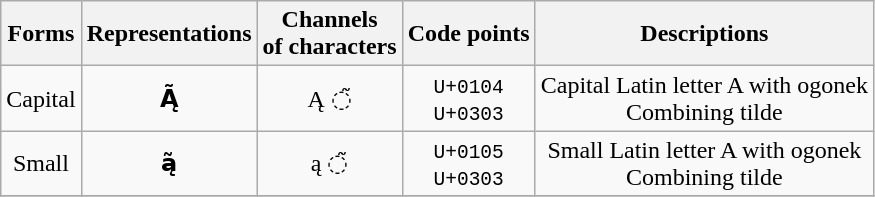<table class="wikitable" style="text-align: center">
<tr>
<th>Forms</th>
<th>Representations</th>
<th>Channels<br>of characters</th>
<th>Code points</th>
<th>Descriptions</th>
</tr>
<tr>
<td>Capital</td>
<td><strong>Ą̃</strong></td>
<td>Ą ◌̃</td>
<td><code>U+0104<br>U+0303</code></td>
<td>Capital Latin letter A with ogonek<br>Combining tilde</td>
</tr>
<tr>
<td>Small</td>
<td><strong>ą̃</strong></td>
<td>ą ◌̃</td>
<td><code>U+0105<br>U+0303</code></td>
<td>Small Latin letter A with ogonek<br>Combining tilde</td>
</tr>
<tr>
</tr>
</table>
